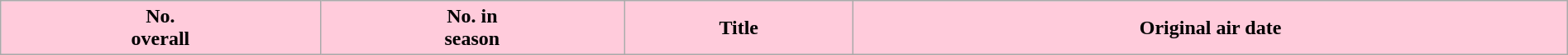<table class="wikitable plainrowheaders" style="width:100%; style="background:#fff;">
<tr>
<th style="background:#ffcbdb;">No.<br>overall</th>
<th style="background:#ffcbdb;">No. in<br>season</th>
<th style="background:#ffcbdb;">Title</th>
<th style="background:#ffcbdb;">Original air date<br>








</th>
</tr>
</table>
